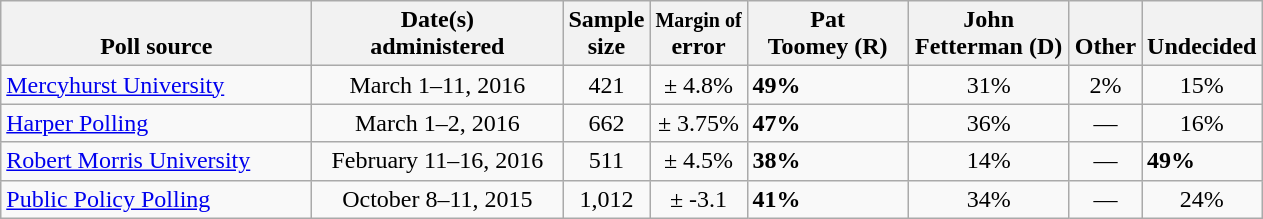<table class="wikitable">
<tr valign= bottom>
<th style="width:200px;">Poll source</th>
<th style="width:160px;">Date(s)<br>administered</th>
<th class=small>Sample<br>size</th>
<th><small>Margin of</small><br>error</th>
<th style="width:100px;">Pat<br>Toomey (R)</th>
<th style="width:100px;">John<br>Fetterman (D)</th>
<th>Other</th>
<th>Undecided</th>
</tr>
<tr>
<td><a href='#'>Mercyhurst University</a></td>
<td align=center>March 1–11, 2016</td>
<td align=center>421</td>
<td align=center>± 4.8%</td>
<td><strong>49%</strong></td>
<td align=center>31%</td>
<td align=center>2%</td>
<td align=center>15%</td>
</tr>
<tr>
<td><a href='#'>Harper Polling</a></td>
<td align=center>March 1–2, 2016</td>
<td align=center>662</td>
<td align=center>± 3.75%</td>
<td><strong>47%</strong></td>
<td align=center>36%</td>
<td align=center>—</td>
<td align=center>16%</td>
</tr>
<tr>
<td><a href='#'>Robert Morris University</a></td>
<td align=center>February 11–16, 2016</td>
<td align=center>511</td>
<td align=center>± 4.5%</td>
<td><strong>38%</strong></td>
<td align=center>14%</td>
<td align=center>—</td>
<td><strong>49%</strong></td>
</tr>
<tr>
<td><a href='#'>Public Policy Polling</a></td>
<td align=center>October 8–11, 2015</td>
<td align=center>1,012</td>
<td align=center>± -3.1</td>
<td><strong>41%</strong></td>
<td align=center>34%</td>
<td align=center>—</td>
<td align=center>24%</td>
</tr>
</table>
